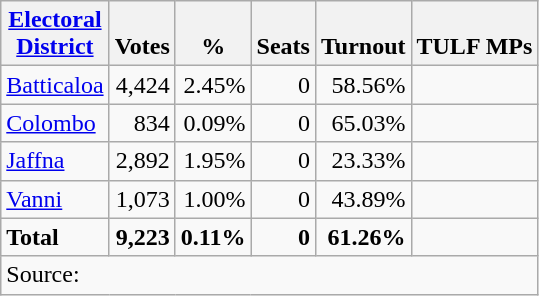<table class="wikitable" style="text-align:right;">
<tr>
<th><a href='#'>Electoral<br>District</a></th>
<th valign=bottom>Votes</th>
<th valign=bottom>%</th>
<th valign=bottom>Seats</th>
<th valign=bottom>Turnout</th>
<th valign=bottom>TULF MPs</th>
</tr>
<tr>
<td align=left><a href='#'>Batticaloa</a></td>
<td>4,424</td>
<td>2.45%</td>
<td>0</td>
<td>58.56%</td>
<td></td>
</tr>
<tr>
<td align=left><a href='#'>Colombo</a></td>
<td>834</td>
<td>0.09%</td>
<td>0</td>
<td>65.03%</td>
<td></td>
</tr>
<tr>
<td align=left><a href='#'>Jaffna</a></td>
<td>2,892</td>
<td>1.95%</td>
<td>0</td>
<td>23.33%</td>
<td></td>
</tr>
<tr>
<td align=left><a href='#'>Vanni</a></td>
<td>1,073</td>
<td>1.00%</td>
<td>0</td>
<td>43.89%</td>
<td></td>
</tr>
<tr>
<td align=left><strong>Total</strong></td>
<td><strong>9,223</strong></td>
<td><strong>0.11%</strong></td>
<td><strong>0</strong></td>
<td><strong>61.26%</strong></td>
<td></td>
</tr>
<tr>
<td align=left colspan=6>Source:<small></small></td>
</tr>
</table>
